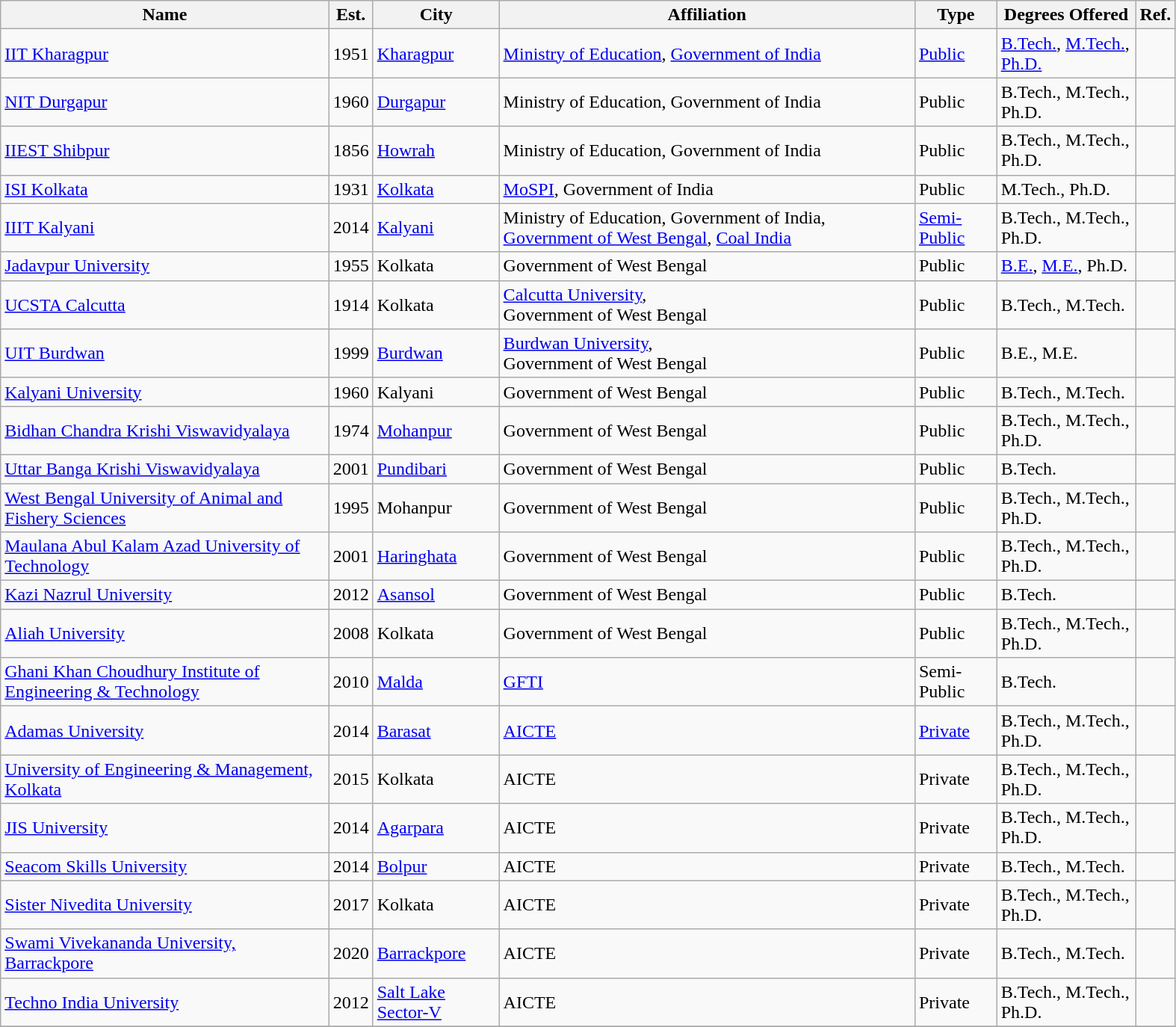<table class="wikitable sortable static-row-numbers sticky-header collapsible plainrowheaders" style="-align:left; width:83%;">
<tr>
<th>Name</th>
<th>Est.</th>
<th>City</th>
<th>Affiliation</th>
<th>Type</th>
<th>Degrees Offered<br></th>
<th>Ref.</th>
</tr>
<tr>
<td><a href='#'>IIT Kharagpur</a></td>
<td>1951</td>
<td><a href='#'>Kharagpur</a></td>
<td><a href='#'>Ministry of Education</a>, <a href='#'>Government of India</a></td>
<td><a href='#'> Public</a></td>
<td><a href='#'>B.Tech.</a>, <a href='#'>M.Tech.</a>, <a href='#'>Ph.D.</a></td>
<td></td>
</tr>
<tr>
<td><a href='#'> NIT Durgapur</a></td>
<td>1960</td>
<td><a href='#'>Durgapur</a></td>
<td>Ministry of Education, Government of India</td>
<td>Public</td>
<td>B.Tech., M.Tech., Ph.D.</td>
<td></td>
</tr>
<tr>
<td><a href='#'> IIEST Shibpur</a></td>
<td>1856</td>
<td><a href='#'>Howrah</a></td>
<td>Ministry of Education, Government of India</td>
<td>Public</td>
<td>B.Tech., M.Tech., Ph.D.</td>
<td></td>
</tr>
<tr>
<td><a href='#'> ISI Kolkata</a></td>
<td>1931</td>
<td><a href='#'>Kolkata</a></td>
<td><a href='#'>MoSPI</a>, Government of India</td>
<td>Public</td>
<td>M.Tech., Ph.D.</td>
<td></td>
</tr>
<tr>
<td><a href='#'> IIIT Kalyani</a></td>
<td>2014</td>
<td><a href='#'>Kalyani</a></td>
<td>Ministry of Education, Government of India, <a href='#'>Government of West Bengal</a>, <a href='#'>Coal India</a></td>
<td><a href='#'> Semi-Public</a></td>
<td>B.Tech., M.Tech., Ph.D.</td>
<td></td>
</tr>
<tr>
<td><a href='#'>Jadavpur University</a></td>
<td>1955</td>
<td>Kolkata</td>
<td>Government of West Bengal</td>
<td>Public</td>
<td><a href='#'>B.E.</a>, <a href='#'>M.E.</a>, Ph.D.</td>
<td></td>
</tr>
<tr>
<td><a href='#'> UCSTA Calcutta</a></td>
<td>1914</td>
<td>Kolkata</td>
<td><a href='#'>Calcutta University</a>,<br>Government of West Bengal</td>
<td>Public</td>
<td>B.Tech., M.Tech.</td>
<td></td>
</tr>
<tr>
<td><a href='#'> UIT Burdwan</a></td>
<td>1999</td>
<td><a href='#'>Burdwan</a></td>
<td><a href='#'>Burdwan University</a>,<br>Government of West Bengal</td>
<td>Public</td>
<td>B.E., M.E.</td>
<td></td>
</tr>
<tr>
<td><a href='#'> Kalyani University</a></td>
<td>1960</td>
<td>Kalyani</td>
<td>Government of West Bengal</td>
<td>Public</td>
<td>B.Tech., M.Tech.</td>
<td></td>
</tr>
<tr>
<td><a href='#'>Bidhan Chandra Krishi Viswavidyalaya</a></td>
<td>1974</td>
<td><a href='#'>Mohanpur</a></td>
<td>Government of West Bengal</td>
<td>Public</td>
<td>B.Tech., M.Tech., Ph.D.</td>
<td></td>
</tr>
<tr>
<td><a href='#'>Uttar Banga Krishi Viswavidyalaya</a></td>
<td>2001</td>
<td><a href='#'>Pundibari</a></td>
<td>Government of West Bengal</td>
<td>Public</td>
<td>B.Tech.</td>
<td></td>
</tr>
<tr>
<td><a href='#'>West Bengal University of Animal and Fishery Sciences</a></td>
<td>1995</td>
<td>Mohanpur</td>
<td>Government of West Bengal</td>
<td>Public</td>
<td>B.Tech., M.Tech., Ph.D.</td>
<td></td>
</tr>
<tr>
<td><a href='#'>Maulana Abul Kalam Azad University of Technology</a></td>
<td>2001</td>
<td><a href='#'>Haringhata</a></td>
<td>Government of West Bengal</td>
<td>Public</td>
<td>B.Tech., M.Tech., Ph.D.</td>
<td></td>
</tr>
<tr>
<td><a href='#'>Kazi Nazrul University</a></td>
<td>2012</td>
<td><a href='#'>Asansol</a></td>
<td>Government of West Bengal</td>
<td>Public</td>
<td>B.Tech.</td>
<td></td>
</tr>
<tr>
<td><a href='#'>Aliah University</a></td>
<td>2008</td>
<td>Kolkata</td>
<td>Government of West Bengal</td>
<td>Public</td>
<td>B.Tech., M.Tech., Ph.D.</td>
<td></td>
</tr>
<tr>
<td><a href='#'>Ghani Khan Choudhury Institute of Engineering & Technology</a></td>
<td>2010</td>
<td><a href='#'> Malda</a></td>
<td><a href='#'>GFTI</a></td>
<td>Semi-Public</td>
<td>B.Tech.</td>
<td></td>
</tr>
<tr>
<td><a href='#'>Adamas University</a></td>
<td>2014</td>
<td><a href='#'>Barasat</a></td>
<td><a href='#'>AICTE</a></td>
<td><a href='#'> Private</a></td>
<td>B.Tech., M.Tech., Ph.D.</td>
<td></td>
</tr>
<tr>
<td><a href='#'>University of Engineering & Management, Kolkata</a></td>
<td>2015</td>
<td>Kolkata</td>
<td>AICTE</td>
<td>Private</td>
<td>B.Tech., M.Tech., Ph.D.</td>
<td></td>
</tr>
<tr>
<td><a href='#'>JIS University</a></td>
<td>2014</td>
<td><a href='#'>Agarpara</a></td>
<td>AICTE</td>
<td>Private</td>
<td>B.Tech., M.Tech., Ph.D.</td>
<td></td>
</tr>
<tr>
<td><a href='#'>Seacom Skills University</a></td>
<td>2014</td>
<td><a href='#'>Bolpur</a></td>
<td>AICTE</td>
<td>Private</td>
<td>B.Tech., M.Tech.</td>
<td></td>
</tr>
<tr>
<td><a href='#'>Sister Nivedita University</a></td>
<td>2017</td>
<td>Kolkata</td>
<td>AICTE</td>
<td>Private</td>
<td>B.Tech., M.Tech., Ph.D.</td>
<td></td>
</tr>
<tr>
<td><a href='#'>Swami Vivekananda University, Barrackpore</a></td>
<td>2020</td>
<td><a href='#'>Barrackpore</a></td>
<td>AICTE</td>
<td>Private</td>
<td>B.Tech., M.Tech.</td>
<td></td>
</tr>
<tr>
<td><a href='#'>Techno India University</a></td>
<td>2012</td>
<td><a href='#'>Salt Lake Sector-V</a></td>
<td>AICTE</td>
<td>Private</td>
<td>B.Tech., M.Tech., Ph.D.</td>
<td></td>
</tr>
<tr>
</tr>
</table>
